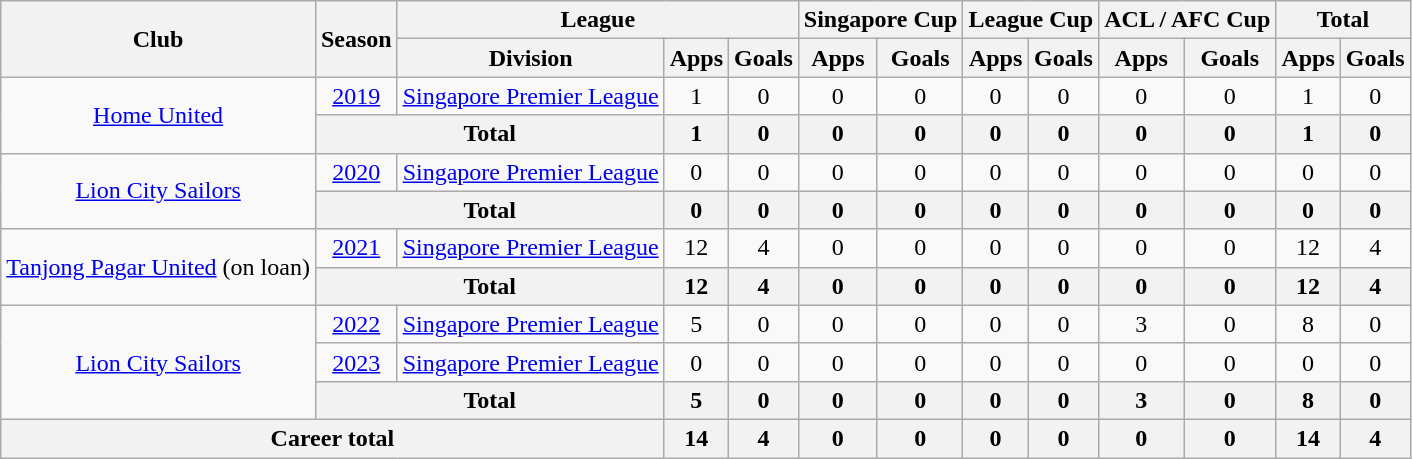<table class="wikitable" style="text-align: center">
<tr>
<th rowspan="2">Club</th>
<th rowspan="2">Season</th>
<th colspan="3">League</th>
<th colspan="2">Singapore Cup</th>
<th colspan="2">League Cup</th>
<th colspan="2">ACL / AFC Cup</th>
<th colspan="2">Total</th>
</tr>
<tr>
<th>Division</th>
<th>Apps</th>
<th>Goals</th>
<th>Apps</th>
<th>Goals</th>
<th>Apps</th>
<th>Goals</th>
<th>Apps</th>
<th>Goals</th>
<th>Apps</th>
<th>Goals</th>
</tr>
<tr>
<td rowspan="2"><a href='#'>Home United</a></td>
<td><a href='#'>2019</a></td>
<td><a href='#'>Singapore Premier League</a></td>
<td>1</td>
<td>0</td>
<td>0</td>
<td>0</td>
<td>0</td>
<td>0</td>
<td>0</td>
<td>0</td>
<td>1</td>
<td>0</td>
</tr>
<tr>
<th colspan=2>Total</th>
<th>1</th>
<th>0</th>
<th>0</th>
<th>0</th>
<th>0</th>
<th>0</th>
<th>0</th>
<th>0</th>
<th>1</th>
<th>0</th>
</tr>
<tr>
<td rowspan="2"><a href='#'>Lion City Sailors</a></td>
<td><a href='#'>2020</a></td>
<td><a href='#'>Singapore Premier League</a></td>
<td>0</td>
<td>0</td>
<td>0</td>
<td>0</td>
<td>0</td>
<td>0</td>
<td>0</td>
<td>0</td>
<td>0</td>
<td>0</td>
</tr>
<tr>
<th colspan=2>Total</th>
<th>0</th>
<th>0</th>
<th>0</th>
<th>0</th>
<th>0</th>
<th>0</th>
<th>0</th>
<th>0</th>
<th>0</th>
<th>0</th>
</tr>
<tr>
<td rowspan="2"><a href='#'>Tanjong Pagar United</a> (on loan)</td>
<td><a href='#'>2021</a></td>
<td><a href='#'>Singapore Premier League</a></td>
<td>12</td>
<td>4</td>
<td>0</td>
<td>0</td>
<td>0</td>
<td>0</td>
<td>0</td>
<td>0</td>
<td>12</td>
<td>4</td>
</tr>
<tr>
<th colspan=2>Total</th>
<th>12</th>
<th>4</th>
<th>0</th>
<th>0</th>
<th>0</th>
<th>0</th>
<th>0</th>
<th>0</th>
<th>12</th>
<th>4</th>
</tr>
<tr>
<td rowspan="3"><a href='#'>Lion City Sailors</a></td>
<td><a href='#'>2022</a></td>
<td><a href='#'>Singapore Premier League</a></td>
<td>5</td>
<td>0</td>
<td>0</td>
<td>0</td>
<td>0</td>
<td>0</td>
<td>3</td>
<td>0</td>
<td>8</td>
<td>0</td>
</tr>
<tr>
<td><a href='#'>2023</a></td>
<td><a href='#'>Singapore Premier League</a></td>
<td>0</td>
<td>0</td>
<td>0</td>
<td>0</td>
<td>0</td>
<td>0</td>
<td>0</td>
<td>0</td>
<td>0</td>
<td>0</td>
</tr>
<tr>
<th colspan=2>Total</th>
<th>5</th>
<th>0</th>
<th>0</th>
<th>0</th>
<th>0</th>
<th>0</th>
<th>3</th>
<th>0</th>
<th>8</th>
<th>0</th>
</tr>
<tr>
<th colspan=3>Career total</th>
<th>14</th>
<th>4</th>
<th>0</th>
<th>0</th>
<th>0</th>
<th>0</th>
<th>0</th>
<th>0</th>
<th>14</th>
<th>4</th>
</tr>
</table>
